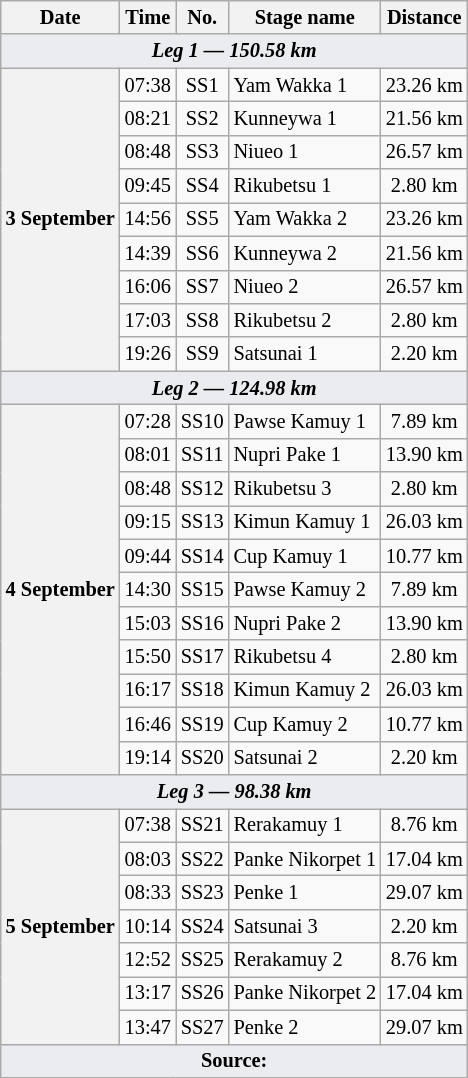<table class="wikitable" style="font-size: 85%;">
<tr>
<th>Date</th>
<th>Time</th>
<th>No.</th>
<th>Stage name</th>
<th>Distance</th>
</tr>
<tr>
<td style="background-color:#EAECF0; text-align:center" colspan="5"><strong><em>Leg 1 — 150.58 km</em></strong></td>
</tr>
<tr>
<th rowspan="9">3 September</th>
<td align="center">07:38</td>
<td align="center">SS1</td>
<td>Yam Wakka 1</td>
<td align="center">23.26 km</td>
</tr>
<tr>
<td align="center">08:21</td>
<td align="center">SS2</td>
<td>Kunneywa 1</td>
<td align="center">21.56 km</td>
</tr>
<tr>
<td align="center">08:48</td>
<td align="center">SS3</td>
<td>Niueo 1</td>
<td align="center">26.57 km</td>
</tr>
<tr>
<td align="center">09:45</td>
<td align="center">SS4</td>
<td>Rikubetsu 1</td>
<td align="center">2.80 km</td>
</tr>
<tr>
<td align="center">14:56</td>
<td align="center">SS5</td>
<td>Yam Wakka 2</td>
<td align="center">23.26 km</td>
</tr>
<tr>
<td align="center">14:39</td>
<td align="center">SS6</td>
<td>Kunneywa 2</td>
<td align="center">21.56 km</td>
</tr>
<tr>
<td align="center">16:06</td>
<td align="center">SS7</td>
<td>Niueo 2</td>
<td align="center">26.57 km</td>
</tr>
<tr>
<td align="center">17:03</td>
<td align="center">SS8</td>
<td>Rikubetsu 2</td>
<td align="center">2.80 km</td>
</tr>
<tr>
<td align="center">19:26</td>
<td align="center">SS9</td>
<td>Satsunai 1</td>
<td align="center">2.20 km</td>
</tr>
<tr>
<td style="background-color:#EAECF0; text-align:center" colspan="5"><strong><em>Leg 2 — 124.98 km</em></strong></td>
</tr>
<tr>
<th rowspan="11">4 September</th>
<td align="center">07:28</td>
<td align="center">SS10</td>
<td>Pawse Kamuy 1</td>
<td align="center">7.89 km</td>
</tr>
<tr>
<td align="center">08:01</td>
<td align="center">SS11</td>
<td>Nupri Pake 1</td>
<td align="center">13.90 km</td>
</tr>
<tr>
<td align="center">08:48</td>
<td align="center">SS12</td>
<td>Rikubetsu 3</td>
<td align="center">2.80 km</td>
</tr>
<tr>
<td align="center">09:15</td>
<td align="center">SS13</td>
<td>Kimun Kamuy 1</td>
<td align="center">26.03 km</td>
</tr>
<tr>
<td align="center">09:44</td>
<td align="center">SS14</td>
<td>Cup Kamuy 1</td>
<td align="center">10.77 km</td>
</tr>
<tr>
<td align="center">14:30</td>
<td align="center">SS15</td>
<td>Pawse Kamuy 2</td>
<td align="center">7.89 km</td>
</tr>
<tr>
<td align="center">15:03</td>
<td align="center">SS16</td>
<td>Nupri Pake 2</td>
<td align="center">13.90 km</td>
</tr>
<tr>
<td align="center">15:50</td>
<td align="center">SS17</td>
<td>Rikubetsu 4</td>
<td align="center">2.80 km</td>
</tr>
<tr>
<td align="center">16:17</td>
<td align="center">SS18</td>
<td>Kimun Kamuy 2</td>
<td align="center">26.03 km</td>
</tr>
<tr>
<td align="center">16:46</td>
<td align="center">SS19</td>
<td>Cup Kamuy 2</td>
<td align="center">10.77 km</td>
</tr>
<tr>
<td align="center">19:14</td>
<td align="center">SS20</td>
<td>Satsunai 2</td>
<td align="center">2.20 km</td>
</tr>
<tr>
<td style="background-color:#EAECF0; text-align:center" colspan="5"><strong><em>Leg 3 — 98.38 km</em></strong></td>
</tr>
<tr>
<th rowspan="7">5 September</th>
<td align="center">07:38</td>
<td align="center">SS21</td>
<td>Rerakamuy 1</td>
<td align="center">8.76 km</td>
</tr>
<tr>
<td align="center">08:03</td>
<td align="center">SS22</td>
<td>Panke Nikorpet 1</td>
<td align="center">17.04 km</td>
</tr>
<tr>
<td align="center">08:33</td>
<td align="center">SS23</td>
<td>Penke 1</td>
<td align="center">29.07 km</td>
</tr>
<tr>
<td align="center">10:14</td>
<td align="center">SS24</td>
<td>Satsunai 3</td>
<td align="center">2.20 km</td>
</tr>
<tr>
<td align="center">12:52</td>
<td align="center">SS25</td>
<td>Rerakamuy 2</td>
<td align="center">8.76 km</td>
</tr>
<tr>
<td align="center">13:17</td>
<td align="center">SS26</td>
<td>Panke Nikorpet 2</td>
<td align="center">17.04 km</td>
</tr>
<tr>
<td align="center">13:47</td>
<td align="center">SS27</td>
<td>Penke 2</td>
<td align="center">29.07 km</td>
</tr>
<tr>
<td style="background-color:#EAECF0; text-align:center" colspan="5"><strong>Source:</strong></td>
</tr>
</table>
